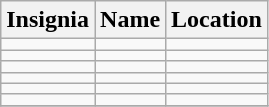<table class="wikitable sortable">
<tr>
<th>Insignia</th>
<th>Name</th>
<th>Location</th>
</tr>
<tr>
<td></td>
<td></td>
<td></td>
</tr>
<tr>
<td></td>
<td></td>
<td></td>
</tr>
<tr>
<td></td>
<td></td>
<td></td>
</tr>
<tr>
<td></td>
<td></td>
<td></td>
</tr>
<tr>
<td></td>
<td></td>
<td></td>
</tr>
<tr>
<td></td>
<td></td>
<td></td>
</tr>
<tr>
</tr>
</table>
